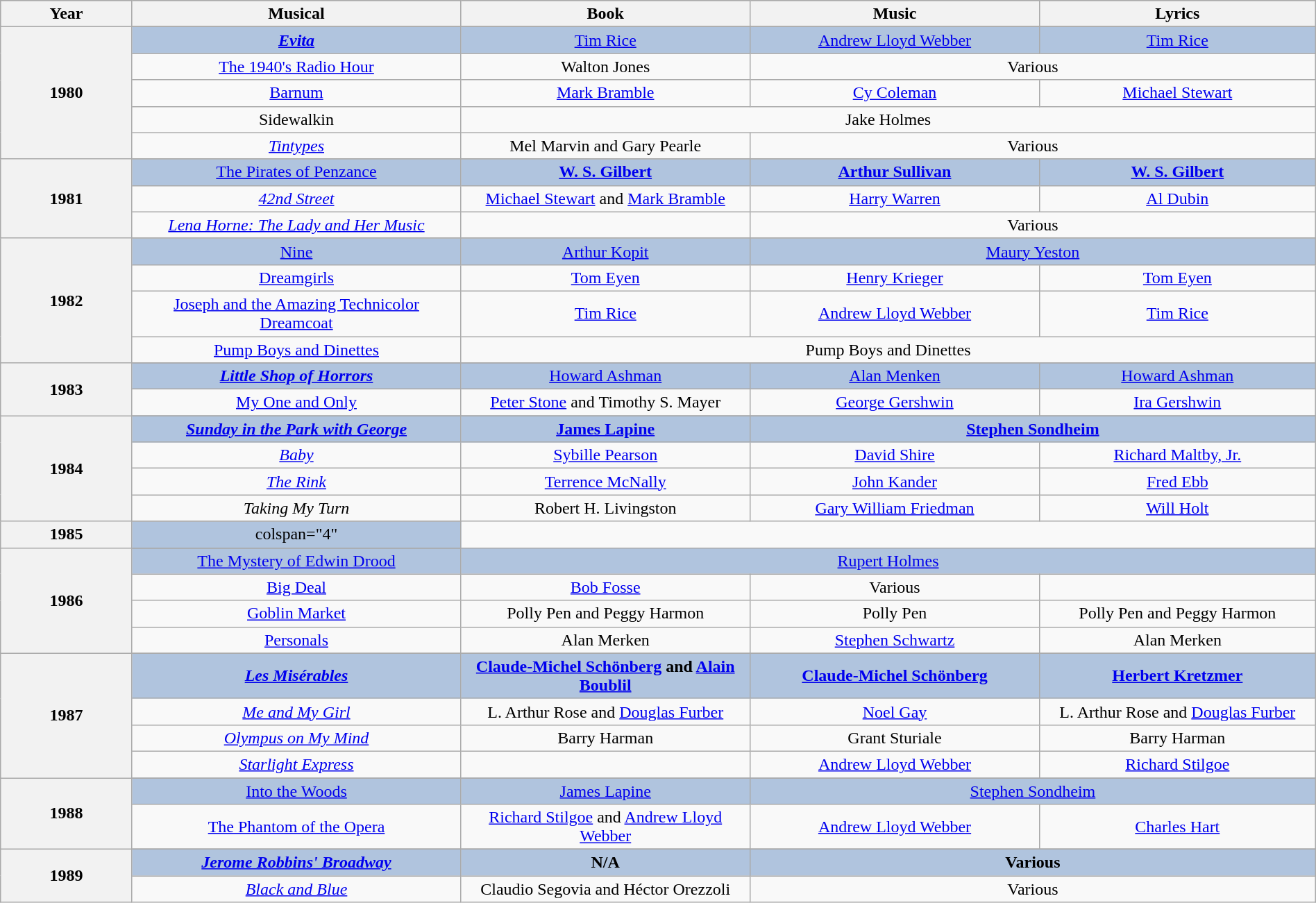<table class="wikitable" style="width:100%; text-align:center;">
<tr style="background:#bebebe;">
<th style="width:10%;">Year</th>
<th style="width:25%;">Musical</th>
<th style="width:22%;">Book</th>
<th style="width:22%;">Music</th>
<th style="width:22%;">Lyrics</th>
</tr>
<tr>
<th rowspan="6">1980</th>
</tr>
<tr style="background:#B0C4DE">
<td><strong><em><a href='#'>Evita</a><em> <strong></td>
<td></strong><a href='#'>Tim Rice</a><strong></td>
<td></strong><a href='#'>Andrew Lloyd Webber</a><strong></td>
<td></strong><a href='#'>Tim Rice</a><strong></td>
</tr>
<tr>
<td></em><a href='#'>The 1940's Radio Hour</a><em></td>
<td>Walton Jones</td>
<td colspan="2">Various</td>
</tr>
<tr>
<td></em><a href='#'>Barnum</a><em></td>
<td><a href='#'>Mark Bramble</a></td>
<td><a href='#'>Cy Coleman</a></td>
<td><a href='#'>Michael Stewart</a></td>
</tr>
<tr>
<td></em>Sidewalkin</strong></td>
<td colspan="3">Jake Holmes</td>
</tr>
<tr>
<td><em><a href='#'>Tintypes</a></em></td>
<td>Mel Marvin and Gary Pearle</td>
<td colspan="2">Various</td>
</tr>
<tr>
<th rowspan="4">1981</th>
</tr>
<tr style="background:#B0C4DE">
<td></em></strong><a href='#'>The Pirates of Penzance</a><strong><em></td>
<td><strong><a href='#'>W. S. Gilbert</a></strong></td>
<td><strong><a href='#'>Arthur Sullivan</a></strong></td>
<td><strong><a href='#'>W. S. Gilbert</a></strong></td>
</tr>
<tr>
<td><em><a href='#'>42nd Street</a></em></td>
<td><a href='#'>Michael Stewart</a> and <a href='#'>Mark Bramble</a></td>
<td><a href='#'>Harry Warren</a></td>
<td><a href='#'>Al Dubin</a></td>
</tr>
<tr>
<td><em><a href='#'>Lena Horne: The Lady and Her Music</a></em></td>
<td></td>
<td colspan="2">Various</td>
</tr>
<tr>
<th rowspan="5">1982</th>
</tr>
<tr style="background:#B0C4DE">
<td></em></strong><a href='#'>Nine</a><em> <strong></td>
<td></strong><a href='#'>Arthur Kopit</a><strong></td>
<td colspan="2"></strong><a href='#'>Maury Yeston</a><strong></td>
</tr>
<tr>
<td></em><a href='#'>Dreamgirls</a><em></td>
<td><a href='#'>Tom Eyen</a></td>
<td><a href='#'>Henry Krieger</a></td>
<td><a href='#'>Tom Eyen</a></td>
</tr>
<tr>
<td></em><a href='#'>Joseph and the Amazing Technicolor Dreamcoat</a><em></td>
<td><a href='#'>Tim Rice</a></td>
<td><a href='#'>Andrew Lloyd Webber</a></td>
<td><a href='#'>Tim Rice</a></td>
</tr>
<tr>
<td></em><a href='#'>Pump Boys and Dinettes</a><em></td>
<td colspan="3">Pump Boys and Dinettes</td>
</tr>
<tr>
<th rowspan="3">1983</th>
</tr>
<tr style="background:#B0C4DE">
<td><strong><em><a href='#'>Little Shop of Horrors</a></em></strong></td>
<td></strong><a href='#'>Howard Ashman</a><strong></td>
<td></strong><a href='#'>Alan Menken</a><strong></td>
<td></strong><a href='#'>Howard Ashman</a><strong></td>
</tr>
<tr>
<td></em><a href='#'>My One and Only</a><em></td>
<td><a href='#'>Peter Stone</a> and Timothy S. Mayer</td>
<td><a href='#'>George Gershwin</a></td>
<td><a href='#'>Ira Gershwin</a></td>
</tr>
<tr>
<th rowspan="5">1984</th>
</tr>
<tr style="background:#B0C4DE">
<td><strong><em><a href='#'>Sunday in the Park with George</a></em> </strong></td>
<td><strong><a href='#'>James Lapine</a></strong></td>
<td colspan="2"><strong><a href='#'>Stephen Sondheim</a></strong></td>
</tr>
<tr>
<td><em><a href='#'>Baby</a></em></td>
<td><a href='#'>Sybille Pearson</a></td>
<td><a href='#'>David Shire</a></td>
<td><a href='#'>Richard Maltby, Jr.</a></td>
</tr>
<tr>
<td><em><a href='#'>The Rink</a></em></td>
<td><a href='#'>Terrence McNally</a></td>
<td><a href='#'>John Kander</a></td>
<td><a href='#'>Fred Ebb</a></td>
</tr>
<tr>
<td><em>Taking My Turn</em></td>
<td>Robert H. Livingston</td>
<td><a href='#'>Gary William Friedman</a></td>
<td><a href='#'>Will Holt</a></td>
</tr>
<tr>
<th rowspan="2">1985</th>
</tr>
<tr style="background:#B0C4DE">
<td>colspan="4" </td>
</tr>
<tr>
<th rowspan="5">1986</th>
</tr>
<tr style="background:#B0C4DE">
<td></em></strong><a href='#'>The Mystery of Edwin Drood</a><em> <strong></td>
<td colspan="3"></strong><a href='#'>Rupert Holmes</a><strong></td>
</tr>
<tr>
<td></em><a href='#'>Big Deal</a><em></td>
<td><a href='#'>Bob Fosse</a></td>
<td>Various</td>
</tr>
<tr>
<td></em><a href='#'>Goblin Market</a><em></td>
<td>Polly Pen and Peggy Harmon</td>
<td>Polly Pen</td>
<td>Polly Pen and Peggy Harmon</td>
</tr>
<tr>
<td></em><a href='#'>Personals</a><em></td>
<td>Alan Merken</td>
<td><a href='#'>Stephen Schwartz</a></td>
<td>Alan Merken</td>
</tr>
<tr>
<th rowspan="5">1987</th>
</tr>
<tr style="background:#B0C4DE">
<td><strong><em><a href='#'>Les Misérables</a></em> </strong></td>
<td><strong><a href='#'>Claude-Michel Schönberg</a> and <a href='#'>Alain Boublil</a></strong></td>
<td><strong><a href='#'>Claude-Michel Schönberg</a></strong></td>
<td><strong><a href='#'>Herbert Kretzmer</a></strong></td>
</tr>
<tr>
<td><em><a href='#'>Me and My Girl</a></em></td>
<td>L. Arthur Rose and <a href='#'>Douglas Furber</a></td>
<td><a href='#'>Noel Gay</a></td>
<td>L. Arthur Rose and <a href='#'>Douglas Furber</a></td>
</tr>
<tr>
<td><em><a href='#'>Olympus on My Mind</a></em></td>
<td>Barry Harman</td>
<td>Grant Sturiale</td>
<td>Barry Harman</td>
</tr>
<tr>
<td><em><a href='#'>Starlight Express</a></em></td>
<td></td>
<td><a href='#'>Andrew Lloyd Webber</a></td>
<td><a href='#'>Richard Stilgoe</a></td>
</tr>
<tr>
<th rowspan="3">1988</th>
</tr>
<tr style="background:#B0C4DE">
<td></em></strong><a href='#'>Into the Woods</a><em> <strong></td>
<td></strong><a href='#'>James Lapine</a><strong></td>
<td colspan="2"></strong><a href='#'>Stephen Sondheim</a><strong></td>
</tr>
<tr>
<td></em><a href='#'>The Phantom of the Opera</a><em></td>
<td><a href='#'>Richard Stilgoe</a> and <a href='#'>Andrew Lloyd Webber</a></td>
<td><a href='#'>Andrew Lloyd Webber</a></td>
<td><a href='#'>Charles Hart</a></td>
</tr>
<tr>
<th rowspan="3">1989</th>
</tr>
<tr style="background:#B0C4DE">
<td><strong><em><a href='#'>Jerome Robbins' Broadway</a></em> </strong></td>
<td><strong>N/A</strong></td>
<td colspan="2"><strong>Various</strong></td>
</tr>
<tr>
<td><em><a href='#'>Black and Blue</a></em></td>
<td>Claudio Segovia and Héctor Orezzoli</td>
<td colspan="2">Various</td>
</tr>
</table>
